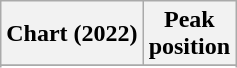<table class="wikitable sortable plainrowheaders" style="text-align:center">
<tr>
<th scope="col">Chart (2022)</th>
<th scope="col">Peak<br>position</th>
</tr>
<tr>
</tr>
<tr>
</tr>
<tr>
</tr>
</table>
